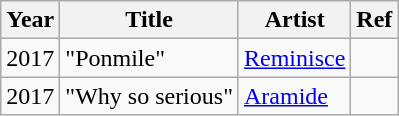<table class="wikitable sortable">
<tr>
<th>Year</th>
<th>Title</th>
<th>Artist</th>
<th>Ref</th>
</tr>
<tr>
<td>2017</td>
<td>"Ponmile"</td>
<td><a href='#'>Reminisce</a></td>
<td></td>
</tr>
<tr>
<td>2017</td>
<td>"Why so serious"</td>
<td><a href='#'>Aramide</a></td>
<td></td>
</tr>
</table>
